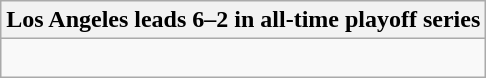<table class="wikitable collapsible collapsed">
<tr>
<th>Los Angeles leads 6–2 in all-time playoff series</th>
</tr>
<tr>
<td><br>






</td>
</tr>
</table>
